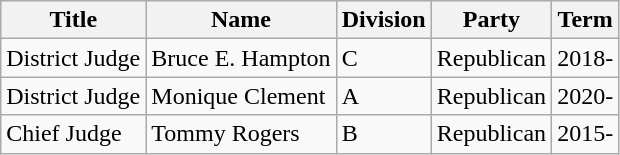<table class = "wikitable">
<tr>
<th>Title</th>
<th>Name</th>
<th>Division</th>
<th>Party</th>
<th>Term</th>
</tr>
<tr>
<td>District Judge</td>
<td>Bruce E. Hampton</td>
<td>C</td>
<td>Republican</td>
<td>2018-</td>
</tr>
<tr>
<td>District Judge</td>
<td>Monique Clement</td>
<td>A</td>
<td>Republican</td>
<td>2020-</td>
</tr>
<tr>
<td>Chief Judge</td>
<td>Tommy Rogers</td>
<td>B</td>
<td>Republican</td>
<td>2015-</td>
</tr>
</table>
